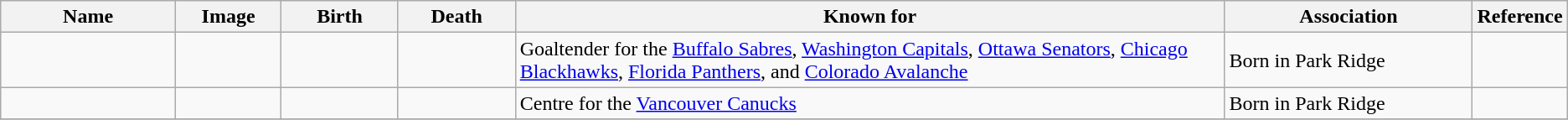<table class="wikitable sortable">
<tr>
<th scope="col" width="140">Name</th>
<th scope="col" width="80" class="unsortable">Image</th>
<th scope="col" width="90">Birth</th>
<th scope="col" width="90">Death</th>
<th scope="col" width="600" class="unsortable">Known for</th>
<th scope="col" width="200" class="unsortable">Association</th>
<th scope="col" width="30" class="unsortable">Reference</th>
</tr>
<tr>
<td></td>
<td></td>
<td align=right></td>
<td></td>
<td>Goaltender for the <a href='#'>Buffalo Sabres</a>, <a href='#'>Washington Capitals</a>, <a href='#'>Ottawa Senators</a>, <a href='#'>Chicago Blackhawks</a>, <a href='#'>Florida Panthers</a>, and <a href='#'>Colorado Avalanche</a></td>
<td>Born in Park Ridge</td>
<td align="center"></td>
</tr>
<tr>
<td></td>
<td></td>
<td align=right></td>
<td></td>
<td>Centre for the <a href='#'>Vancouver Canucks</a></td>
<td>Born in Park Ridge</td>
<td align="center"></td>
</tr>
<tr>
</tr>
</table>
